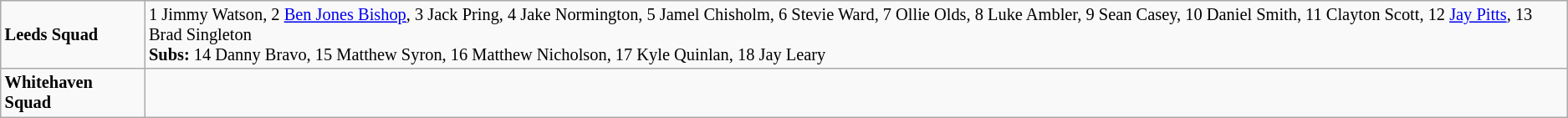<table class="wikitable" style="font-size:85%;">
<tr>
<td><strong>Leeds Squad</strong></td>
<td>1 Jimmy Watson, 2 <a href='#'>Ben Jones Bishop</a>, 3 Jack Pring, 4 Jake Normington, 5 Jamel Chisholm, 6 Stevie Ward, 7 Ollie Olds, 8 Luke Ambler, 9 Sean Casey, 10 Daniel Smith, 11 Clayton Scott, 12 <a href='#'>Jay Pitts</a>, 13 Brad Singleton<br><strong>Subs:</strong> 14 Danny Bravo, 15 Matthew Syron, 16 Matthew Nicholson, 17 Kyle Quinlan, 18 Jay Leary</td>
</tr>
<tr>
<td><strong>Whitehaven Squad</strong></td>
<td></td>
</tr>
</table>
